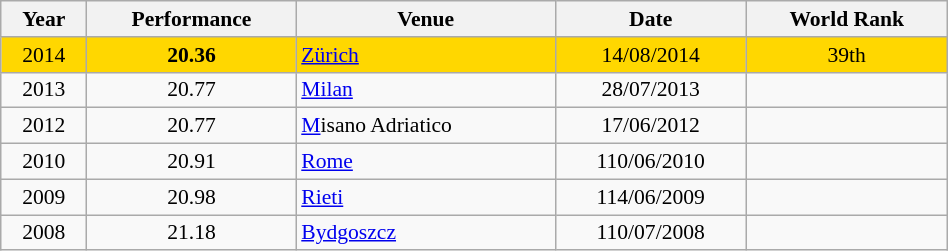<table class="wikitable" width=50% style="font-size:90%; text-align:center;">
<tr>
<th>Year</th>
<th>Performance</th>
<th>Venue</th>
<th>Date</th>
<th>World Rank</th>
</tr>
<tr bgcolor=gold>
<td>2014</td>
<td><strong>20.36</strong></td>
<td align=left> <a href='#'>Zürich</a></td>
<td>14/08/2014</td>
<td>39th</td>
</tr>
<tr>
<td>2013</td>
<td>20.77</td>
<td align=left> <a href='#'>Milan</a></td>
<td>28/07/2013</td>
<td></td>
</tr>
<tr>
<td>2012</td>
<td>20.77</td>
<td align=left> <a href='#'>M</a>isano Adriatico</td>
<td>17/06/2012</td>
<td></td>
</tr>
<tr>
<td>2010</td>
<td>20.91</td>
<td align=left> <a href='#'>Rome</a></td>
<td>110/06/2010</td>
<td></td>
</tr>
<tr>
<td>2009</td>
<td>20.98</td>
<td align=left> <a href='#'>Rieti</a></td>
<td>114/06/2009</td>
<td></td>
</tr>
<tr>
<td>2008</td>
<td>21.18</td>
<td align=left> <a href='#'>Bydgoszcz</a></td>
<td>110/07/2008</td>
<td></td>
</tr>
</table>
